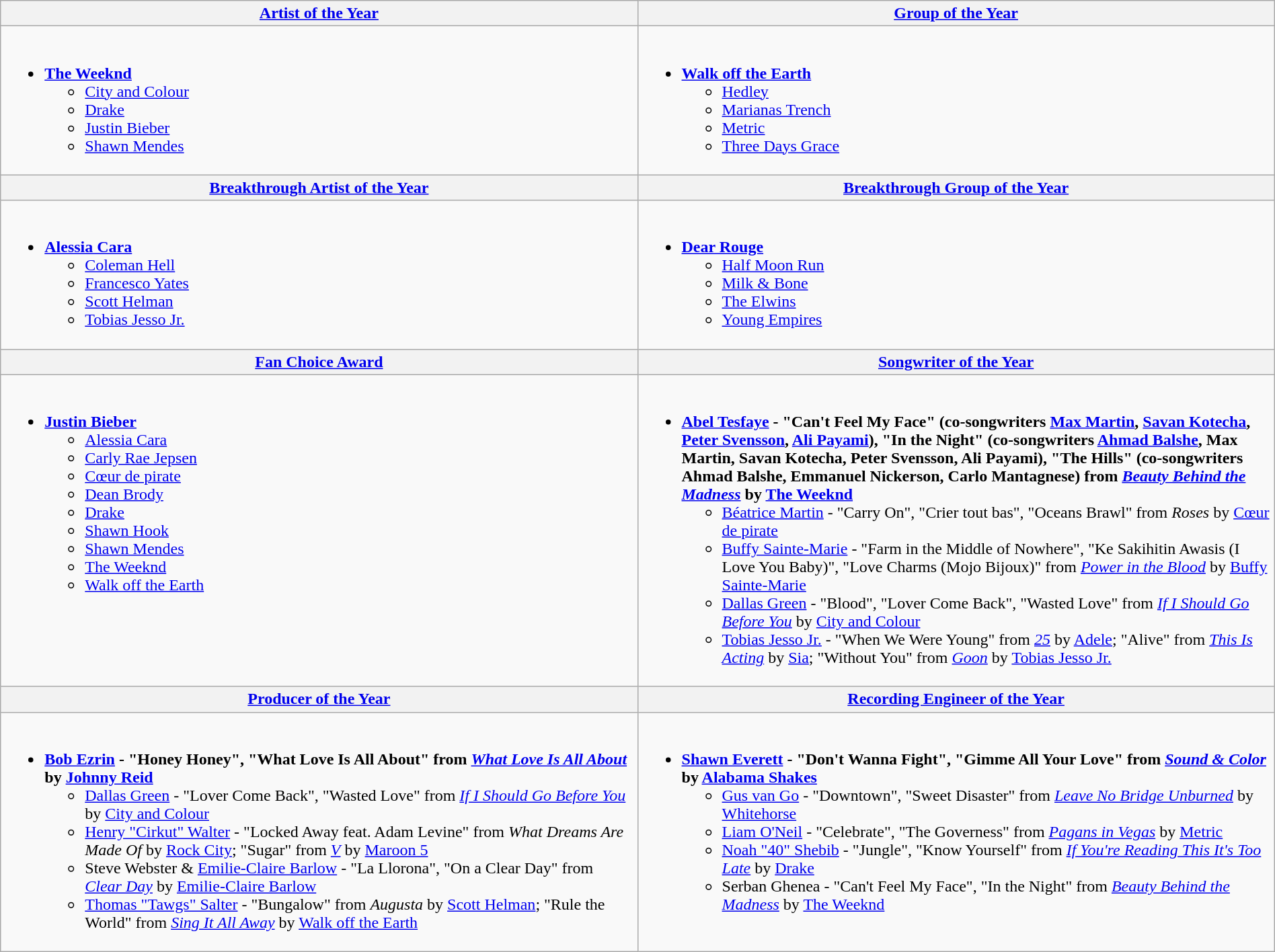<table class="wikitable" style="width:100%">
<tr>
<th style="width:50%"><a href='#'>Artist of the Year</a></th>
<th style="width:50%"><a href='#'>Group of the Year</a></th>
</tr>
<tr>
<td valign="top"><br><ul><li> <strong><a href='#'>The Weeknd</a></strong><ul><li><a href='#'>City and Colour</a></li><li><a href='#'>Drake</a></li><li><a href='#'>Justin Bieber</a></li><li><a href='#'>Shawn Mendes</a></li></ul></li></ul></td>
<td valign="top"><br><ul><li> <strong><a href='#'>Walk off the Earth</a></strong><ul><li><a href='#'>Hedley</a></li><li><a href='#'>Marianas Trench</a></li><li><a href='#'>Metric</a></li><li><a href='#'>Three Days Grace</a></li></ul></li></ul></td>
</tr>
<tr>
<th style="width:50%"><a href='#'>Breakthrough Artist of the Year</a></th>
<th style="width:50%"><a href='#'>Breakthrough Group of the Year</a></th>
</tr>
<tr>
<td valign="top"><br><ul><li> <strong><a href='#'>Alessia Cara</a></strong><ul><li><a href='#'>Coleman Hell</a></li><li><a href='#'>Francesco Yates</a></li><li><a href='#'>Scott Helman</a></li><li><a href='#'>Tobias Jesso Jr.</a></li></ul></li></ul></td>
<td valign="top"><br><ul><li> <strong><a href='#'>Dear Rouge</a></strong><ul><li><a href='#'>Half Moon Run</a></li><li><a href='#'>Milk & Bone</a></li><li><a href='#'>The Elwins</a></li><li><a href='#'>Young Empires</a></li></ul></li></ul></td>
</tr>
<tr>
<th style="width:50%"><a href='#'>Fan Choice Award</a></th>
<th style="width:50%"><a href='#'>Songwriter of the Year</a></th>
</tr>
<tr>
<td valign="top"><br><ul><li> <strong><a href='#'>Justin Bieber</a></strong><ul><li><a href='#'>Alessia Cara</a></li><li><a href='#'>Carly Rae Jepsen</a></li><li><a href='#'>Cœur de pirate</a></li><li><a href='#'>Dean Brody</a></li><li><a href='#'>Drake</a></li><li><a href='#'>Shawn Hook</a></li><li><a href='#'>Shawn Mendes</a></li><li><a href='#'>The Weeknd</a></li><li><a href='#'>Walk off the Earth</a></li></ul></li></ul></td>
<td valign="top"><br><ul><li> <strong><a href='#'>Abel Tesfaye</a> - "Can't Feel My Face" (co-songwriters <a href='#'>Max Martin</a>, <a href='#'>Savan Kotecha</a>, <a href='#'>Peter Svensson</a>, <a href='#'>Ali Payami</a>), "In the Night" (co-songwriters <a href='#'>Ahmad Balshe</a>, Max Martin, Savan Kotecha, Peter Svensson, Ali Payami), "The Hills" (co-songwriters Ahmad Balshe, Emmanuel Nickerson, Carlo Mantagnese) from <em><a href='#'>Beauty Behind the Madness</a></em> by <a href='#'>The Weeknd</a></strong><ul><li><a href='#'>Béatrice Martin</a> - "Carry On", "Crier tout bas", "Oceans Brawl" from <em>Roses</em> by <a href='#'>Cœur de pirate</a></li><li><a href='#'>Buffy Sainte-Marie</a> - "Farm in the Middle of Nowhere", "Ke Sakihitin Awasis (I Love You Baby)", "Love Charms (Mojo Bijoux)" from <em><a href='#'>Power in the Blood</a></em> by <a href='#'>Buffy Sainte-Marie</a></li><li><a href='#'>Dallas Green</a> - "Blood", "Lover Come Back", "Wasted Love" from <em><a href='#'>If I Should Go Before You</a></em> by <a href='#'>City and Colour</a></li><li><a href='#'>Tobias Jesso Jr.</a> - "When We Were Young" from <em><a href='#'>25</a></em> by <a href='#'>Adele</a>; "Alive" from <em><a href='#'>This Is Acting</a></em> by <a href='#'>Sia</a>; "Without You" from <em><a href='#'>Goon</a></em> by <a href='#'>Tobias Jesso Jr.</a></li></ul></li></ul></td>
</tr>
<tr>
<th style="width:50%"><a href='#'>Producer of the Year</a></th>
<th style="width:50%"><a href='#'>Recording Engineer of the Year</a></th>
</tr>
<tr>
<td valign="top"><br><ul><li> <strong><a href='#'>Bob Ezrin</a> - "Honey Honey", "What Love Is All About" from <em><a href='#'>What Love Is All About</a></em> by <a href='#'>Johnny Reid</a></strong><ul><li><a href='#'>Dallas Green</a>  - "Lover Come Back", "Wasted Love" from <em><a href='#'>If I Should Go Before You</a></em> by <a href='#'>City and Colour</a></li><li><a href='#'>Henry "Cirkut" Walter</a> - "Locked Away feat. Adam Levine"  from <em>What Dreams Are Made Of</em> by <a href='#'>Rock City</a>; "Sugar"  from <em><a href='#'>V</a></em> by <a href='#'>Maroon 5</a></li><li>Steve Webster & <a href='#'>Emilie-Claire Barlow</a> - "La Llorona", "On a Clear Day" from <em><a href='#'>Clear Day</a></em> by <a href='#'>Emilie-Claire Barlow</a></li><li><a href='#'>Thomas "Tawgs" Salter</a> - "Bungalow" from <em>Augusta</em> by <a href='#'>Scott Helman</a>; "Rule the World"  from <em><a href='#'>Sing It All Away</a></em> by <a href='#'>Walk off the Earth</a></li></ul></li></ul></td>
<td valign="top"><br><ul><li> <strong><a href='#'>Shawn Everett</a> - "Don't Wanna Fight", "Gimme All Your Love" from <em><a href='#'>Sound & Color</a></em> by <a href='#'>Alabama Shakes</a></strong><ul><li><a href='#'>Gus van Go</a> - "Downtown", "Sweet Disaster" from <em><a href='#'>Leave No Bridge Unburned</a></em> by <a href='#'>Whitehorse</a></li><li><a href='#'>Liam O'Neil</a> - "Celebrate", "The Governess" from <em><a href='#'>Pagans in Vegas</a></em> by <a href='#'>Metric</a></li><li><a href='#'>Noah "40" Shebib</a> - "Jungle", "Know Yourself" from <em><a href='#'>If You're Reading This It's Too Late</a></em> by <a href='#'>Drake</a></li><li>Serban Ghenea - "Can't Feel My Face", "In the Night" from <em><a href='#'>Beauty Behind the Madness</a></em> by <a href='#'>The Weeknd</a></li></ul></li></ul></td>
</tr>
</table>
